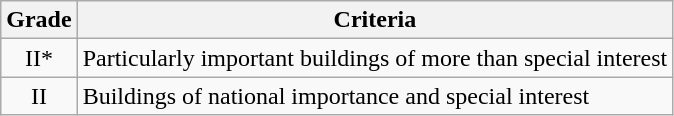<table class="wikitable">
<tr>
<th>Grade</th>
<th>Criteria</th>
</tr>
<tr>
<td align="center" >II*</td>
<td>Particularly important buildings of more than special interest</td>
</tr>
<tr>
<td align="center" >II</td>
<td>Buildings of national importance and special interest</td>
</tr>
</table>
